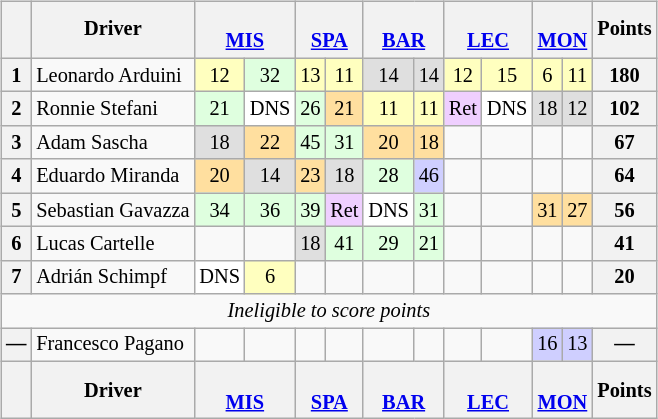<table>
<tr>
<td valign="top"><br><table class="wikitable" style="font-size:85%; text-align:center;">
<tr>
<th></th>
<th>Driver</th>
<th colspan="2"><br><a href='#'>MIS</a></th>
<th colspan="2"><br><a href='#'>SPA</a></th>
<th colspan="2"><br><a href='#'>BAR</a></th>
<th colspan="2"><br><a href='#'>LEC</a></th>
<th colspan="2"><br><a href='#'>MON</a></th>
<th>Points</th>
</tr>
<tr>
<th>1</th>
<td align="left"> Leonardo Arduini</td>
<td style="background:#ffffbf;">12</td>
<td style="background:#dfffdf;">32</td>
<td style="background:#ffffbf;">13</td>
<td style="background:#ffffbf;">11</td>
<td style="background:#dfdfdf;">14</td>
<td style="background:#dfdfdf;">14</td>
<td style="background:#ffffbf;">12</td>
<td style="background:#ffffbf;">15</td>
<td style="background:#ffffbf;">6</td>
<td style="background:#ffffbf;">11</td>
<th>180</th>
</tr>
<tr>
<th>2</th>
<td align="left"> Ronnie Stefani</td>
<td style="background:#dfffdf;">21</td>
<td style="background:#ffffff;">DNS</td>
<td style="background:#dfffdf;">26</td>
<td style="background:#ffdf9f;">21</td>
<td style="background:#ffffbf;">11</td>
<td style="background:#ffffbf;">11</td>
<td style="background:#efcfff;">Ret</td>
<td style="background:#ffffff;">DNS</td>
<td style="background:#dfdfdf;">18</td>
<td style="background:#dfdfdf;">12</td>
<th>102</th>
</tr>
<tr>
<th>3</th>
<td align="left"> Adam Sascha</td>
<td style="background:#dfdfdf;">18</td>
<td style="background:#ffdf9f;">22</td>
<td style="background:#dfffdf;">45</td>
<td style="background:#dfffdf;">31</td>
<td style="background:#ffdf9f;">20</td>
<td style="background:#ffdf9f;">18</td>
<td></td>
<td></td>
<td></td>
<td></td>
<th>67</th>
</tr>
<tr>
<th>4</th>
<td align="left"> Eduardo Miranda</td>
<td style="background:#ffdf9f;">20</td>
<td style="background:#dfdfdf;">14</td>
<td style="background:#ffdf9f;">23</td>
<td style="background:#dfdfdf;">18</td>
<td style="background:#dfffdf;">28</td>
<td style="background:#cfcfff;">46</td>
<td></td>
<td></td>
<td></td>
<td></td>
<th>64</th>
</tr>
<tr>
<th>5</th>
<td align="left"> Sebastian Gavazza</td>
<td style="background:#dfffdf;">34</td>
<td style="background:#dfffdf;">36</td>
<td style="background:#dfffdf;">39</td>
<td style="background:#efcfff;">Ret</td>
<td style="background:#ffffff;">DNS</td>
<td style="background:#dfffdf;">31</td>
<td></td>
<td></td>
<td style="background:#ffdf9f;">31</td>
<td style="background:#ffdf9f;">27</td>
<th>56</th>
</tr>
<tr>
<th>6</th>
<td align="left"> Lucas Cartelle</td>
<td></td>
<td></td>
<td style="background:#dfdfdf;">18</td>
<td style="background:#dfffdf;">41</td>
<td style="background:#dfffdf;">29</td>
<td style="background:#dfffdf;">21</td>
<td></td>
<td></td>
<td></td>
<td></td>
<th>41</th>
</tr>
<tr>
<th>7</th>
<td align="left"> Adrián Schimpf</td>
<td style="background:#ffffff;">DNS</td>
<td style="background:#ffffbf;">6</td>
<td></td>
<td></td>
<td></td>
<td></td>
<td></td>
<td></td>
<td></td>
<td></td>
<th>20</th>
</tr>
<tr>
<td colspan=22><em>Ineligible to score points</em></td>
</tr>
<tr>
<th>—</th>
<td align="left"> Francesco Pagano</td>
<td></td>
<td></td>
<td></td>
<td></td>
<td></td>
<td></td>
<td></td>
<td></td>
<td style="background:#cfcfff;">16</td>
<td style="background:#cfcfff;">13</td>
<th>—</th>
</tr>
<tr>
<th></th>
<th>Driver</th>
<th colspan="2"><br><a href='#'>MIS</a></th>
<th colspan="2"><br><a href='#'>SPA</a></th>
<th colspan="2"><br><a href='#'>BAR</a></th>
<th colspan="2"><br><a href='#'>LEC</a></th>
<th colspan="2"><br><a href='#'>MON</a></th>
<th>Points</th>
</tr>
</table>
</td>
</tr>
</table>
